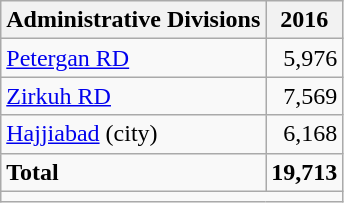<table class="wikitable">
<tr>
<th>Administrative Divisions</th>
<th>2016</th>
</tr>
<tr>
<td><a href='#'>Petergan RD</a></td>
<td style="text-align: right;">5,976</td>
</tr>
<tr>
<td><a href='#'>Zirkuh RD</a></td>
<td style="text-align: right;">7,569</td>
</tr>
<tr>
<td><a href='#'>Hajjiabad</a> (city)</td>
<td style="text-align: right;">6,168</td>
</tr>
<tr>
<td><strong>Total</strong></td>
<td style="text-align: right;"><strong>19,713</strong></td>
</tr>
<tr>
<td colspan=2></td>
</tr>
</table>
